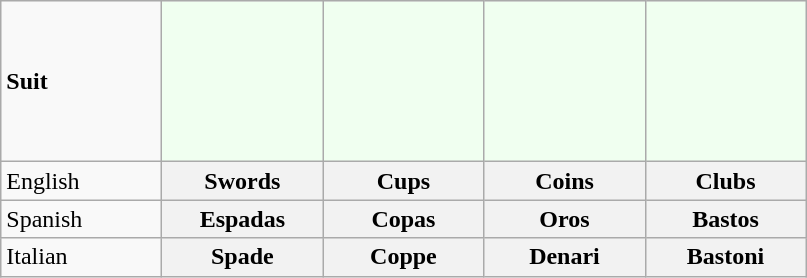<table class="wikitable">
<tr>
<td height="100px"><strong>Suit</strong></td>
<td align="center" bgcolor="honeydew"></td>
<td align="center" bgcolor="honeydew"></td>
<td align="center" bgcolor="honeydew"></td>
<td align="center" bgcolor="honeydew"></td>
</tr>
<tr>
<td width="100px">English</td>
<th align="center" width="100px">Swords</th>
<th align="center" width="100px">Cups</th>
<th align="center" width="100px">Coins</th>
<th align="center" width="100px">Clubs</th>
</tr>
<tr>
<td>Spanish</td>
<th align="center">Espadas</th>
<th align="center">Copas</th>
<th align="center">Oros</th>
<th align="center">Bastos</th>
</tr>
<tr>
<td>Italian</td>
<th align="center">Spade</th>
<th align="center">Coppe</th>
<th align="center">Denari</th>
<th align="center">Bastoni</th>
</tr>
</table>
